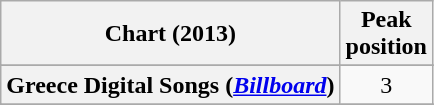<table class="wikitable sortable plainrowheaders" style="text-align:center">
<tr>
<th scope="col">Chart (2013)</th>
<th scope="col">Peak<br>position</th>
</tr>
<tr>
</tr>
<tr>
</tr>
<tr>
</tr>
<tr>
</tr>
<tr>
</tr>
<tr>
</tr>
<tr>
</tr>
<tr>
</tr>
<tr>
</tr>
<tr>
</tr>
<tr>
<th scope="row">Greece Digital Songs (<em><a href='#'>Billboard</a></em>)</th>
<td>3</td>
</tr>
<tr>
</tr>
<tr>
</tr>
<tr>
</tr>
<tr>
</tr>
<tr>
</tr>
<tr>
</tr>
<tr>
</tr>
<tr>
</tr>
<tr>
</tr>
<tr>
</tr>
<tr>
</tr>
</table>
